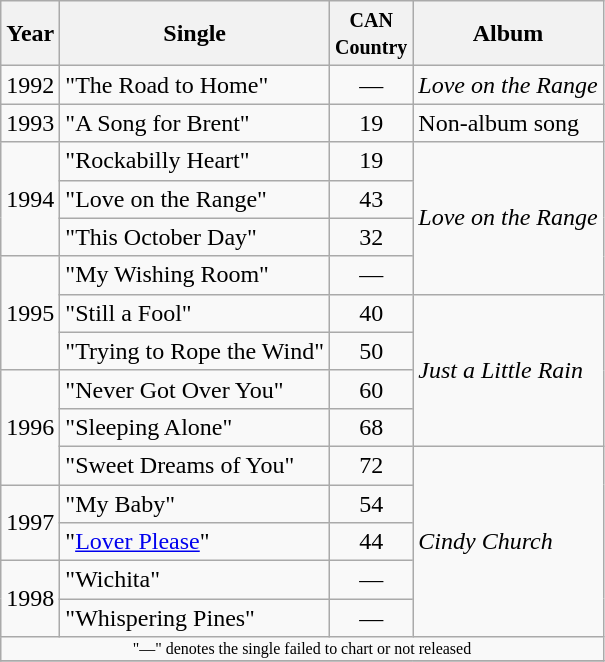<table class="wikitable">
<tr>
<th>Year</th>
<th>Single</th>
<th width="45"><small>CAN Country</small></th>
<th>Album</th>
</tr>
<tr>
<td>1992</td>
<td>"The Road to Home"</td>
<td align="center">—</td>
<td><em>Love on the Range</em></td>
</tr>
<tr>
<td>1993</td>
<td>"A Song for Brent"</td>
<td align="center">19</td>
<td>Non-album song</td>
</tr>
<tr>
<td rowspan="3">1994</td>
<td>"Rockabilly Heart"</td>
<td align="center">19</td>
<td rowspan="4"><em>Love on the Range</em></td>
</tr>
<tr>
<td>"Love on the Range"</td>
<td align="center">43</td>
</tr>
<tr>
<td>"This October Day"</td>
<td align="center">32</td>
</tr>
<tr>
<td rowspan="3">1995</td>
<td>"My Wishing Room"</td>
<td align="center">—</td>
</tr>
<tr>
<td>"Still a Fool"</td>
<td align="center">40</td>
<td rowspan="4"><em>Just a Little Rain</em></td>
</tr>
<tr>
<td>"Trying to Rope the Wind"</td>
<td align="center">50</td>
</tr>
<tr>
<td rowspan="3">1996</td>
<td>"Never Got Over You"</td>
<td align="center">60</td>
</tr>
<tr>
<td>"Sleeping Alone"</td>
<td align="center">68</td>
</tr>
<tr>
<td>"Sweet Dreams of You"</td>
<td align="center">72</td>
<td rowspan="5"><em>Cindy Church</em></td>
</tr>
<tr>
<td rowspan="2">1997</td>
<td>"My Baby"</td>
<td align="center">54</td>
</tr>
<tr>
<td>"<a href='#'>Lover Please</a>"</td>
<td align="center">44</td>
</tr>
<tr>
<td rowspan="2">1998</td>
<td>"Wichita"</td>
<td align="center">—</td>
</tr>
<tr>
<td>"Whispering Pines"</td>
<td align="center">—</td>
</tr>
<tr>
<td align="center" colspan="10" style="font-size:8pt">"—" denotes the single failed to chart or not released</td>
</tr>
<tr>
</tr>
</table>
